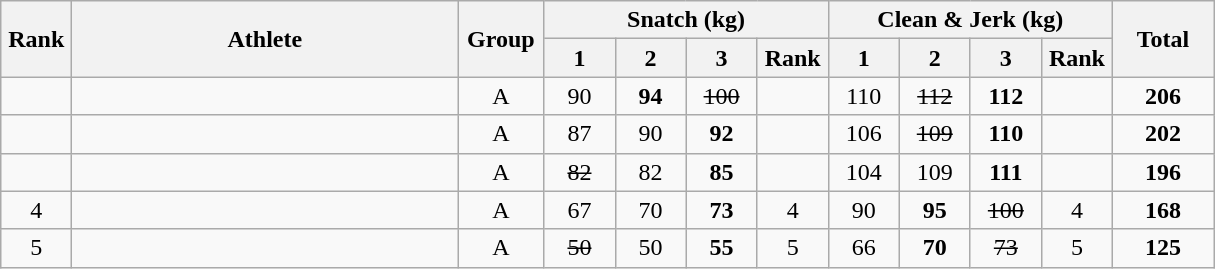<table class = "wikitable" style="text-align:center;">
<tr>
<th rowspan=2 width=40>Rank</th>
<th rowspan=2 width=250>Athlete</th>
<th rowspan=2 width=50>Group</th>
<th colspan=4>Snatch (kg)</th>
<th colspan=4>Clean & Jerk (kg)</th>
<th rowspan=2 width=60>Total</th>
</tr>
<tr>
<th width=40>1</th>
<th width=40>2</th>
<th width=40>3</th>
<th width=40>Rank</th>
<th width=40>1</th>
<th width=40>2</th>
<th width=40>3</th>
<th width=40>Rank</th>
</tr>
<tr>
<td></td>
<td align=left></td>
<td>A</td>
<td>90</td>
<td><strong>94</strong></td>
<td><s>100</s></td>
<td></td>
<td>110</td>
<td><s>112</s></td>
<td><strong>112</strong></td>
<td></td>
<td><strong>206</strong></td>
</tr>
<tr>
<td></td>
<td align=left></td>
<td>A</td>
<td>87</td>
<td>90</td>
<td><strong>92</strong></td>
<td></td>
<td>106</td>
<td><s>109</s></td>
<td><strong>110</strong></td>
<td></td>
<td><strong>202</strong></td>
</tr>
<tr>
<td></td>
<td align=left></td>
<td>A</td>
<td><s>82</s></td>
<td>82</td>
<td><strong>85</strong></td>
<td></td>
<td>104</td>
<td>109</td>
<td><strong>111</strong></td>
<td></td>
<td><strong>196</strong></td>
</tr>
<tr>
<td>4</td>
<td align=left></td>
<td>A</td>
<td>67</td>
<td>70</td>
<td><strong>73</strong></td>
<td>4</td>
<td>90</td>
<td><strong>95</strong></td>
<td><s>100</s></td>
<td>4</td>
<td><strong>168</strong></td>
</tr>
<tr>
<td>5</td>
<td align=left></td>
<td>A</td>
<td><s>50</s></td>
<td>50</td>
<td><strong>55</strong></td>
<td>5</td>
<td>66</td>
<td><strong>70</strong></td>
<td><s>73</s></td>
<td>5</td>
<td><strong>125</strong></td>
</tr>
</table>
